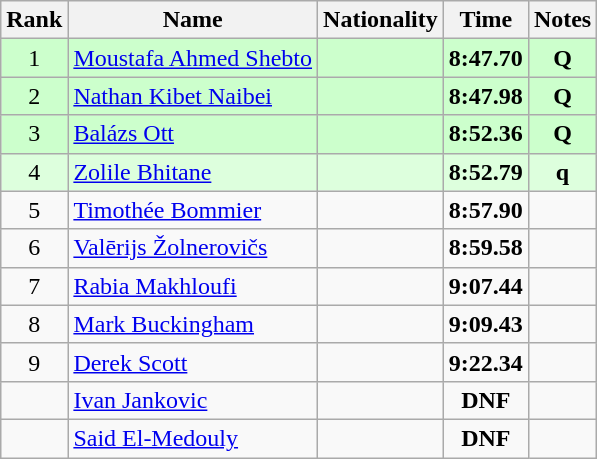<table class="wikitable sortable" style="text-align:center">
<tr>
<th>Rank</th>
<th>Name</th>
<th>Nationality</th>
<th>Time</th>
<th>Notes</th>
</tr>
<tr bgcolor=ccffcc>
<td>1</td>
<td align=left><a href='#'>Moustafa Ahmed Shebto</a></td>
<td align=left></td>
<td><strong>8:47.70</strong></td>
<td><strong>Q</strong></td>
</tr>
<tr bgcolor=ccffcc>
<td>2</td>
<td align=left><a href='#'>Nathan Kibet Naibei</a></td>
<td align=left></td>
<td><strong>8:47.98</strong></td>
<td><strong>Q</strong></td>
</tr>
<tr bgcolor=ccffcc>
<td>3</td>
<td align=left><a href='#'>Balázs Ott</a></td>
<td align=left></td>
<td><strong>8:52.36</strong></td>
<td><strong>Q</strong></td>
</tr>
<tr bgcolor=ddffdd>
<td>4</td>
<td align=left><a href='#'>Zolile Bhitane</a></td>
<td align=left></td>
<td><strong>8:52.79</strong></td>
<td><strong>q</strong></td>
</tr>
<tr>
<td>5</td>
<td align=left><a href='#'>Timothée Bommier</a></td>
<td align=left></td>
<td><strong>8:57.90</strong></td>
<td></td>
</tr>
<tr>
<td>6</td>
<td align=left><a href='#'>Valērijs Žolnerovičs</a></td>
<td align=left></td>
<td><strong>8:59.58</strong></td>
<td></td>
</tr>
<tr>
<td>7</td>
<td align=left><a href='#'>Rabia Makhloufi</a></td>
<td align=left></td>
<td><strong>9:07.44</strong></td>
<td></td>
</tr>
<tr>
<td>8</td>
<td align=left><a href='#'>Mark Buckingham</a></td>
<td align=left></td>
<td><strong>9:09.43</strong></td>
<td></td>
</tr>
<tr>
<td>9</td>
<td align=left><a href='#'>Derek Scott</a></td>
<td align=left></td>
<td><strong>9:22.34</strong></td>
<td></td>
</tr>
<tr>
<td></td>
<td align=left><a href='#'>Ivan Jankovic</a></td>
<td align=left></td>
<td><strong>DNF</strong></td>
<td></td>
</tr>
<tr>
<td></td>
<td align=left><a href='#'>Said El-Medouly</a></td>
<td align=left></td>
<td><strong>DNF</strong></td>
<td></td>
</tr>
</table>
